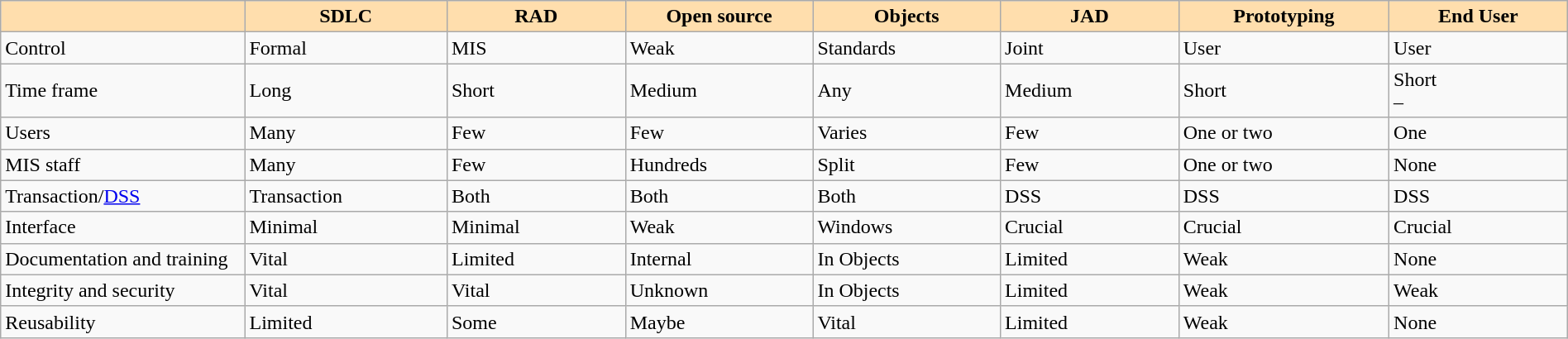<table class="wikitable" style="margin:auto;">
<tr>
<th style="background:#ffdead;"></th>
<th style="background:#ffdead;" fontweight="bold">SDLC</th>
<th style="background:#ffdead;">RAD</th>
<th style="background:#ffdead;">Open source</th>
<th style="background:#ffdead;">Objects</th>
<th style="background:#ffdead;">JAD</th>
<th style="background:#ffdead;">Prototyping</th>
<th style="background:#ffdead;">End User</th>
</tr>
<tr>
<td style="width:5%;">Control</td>
<td style="width:5%;">Formal</td>
<td style="width:5%;">MIS</td>
<td style="width:5%;">Weak</td>
<td style="width:5%;">Standards</td>
<td style="width:5%;">Joint</td>
<td style="width:5%;">User</td>
<td style="width:5%;">User</td>
</tr>
<tr>
<td>Time frame</td>
<td>Long</td>
<td>Short</td>
<td>Medium</td>
<td>Any</td>
<td>Medium</td>
<td>Short</td>
<td>Short<br>–</td>
</tr>
<tr>
<td>Users</td>
<td>Many</td>
<td>Few</td>
<td>Few</td>
<td>Varies</td>
<td>Few</td>
<td>One or two</td>
<td>One</td>
</tr>
<tr>
<td>MIS staff</td>
<td>Many</td>
<td>Few</td>
<td>Hundreds</td>
<td>Split</td>
<td>Few</td>
<td>One or two</td>
<td>None</td>
</tr>
<tr>
<td>Transaction/<a href='#'>DSS</a></td>
<td>Transaction</td>
<td>Both</td>
<td>Both</td>
<td>Both</td>
<td>DSS</td>
<td>DSS</td>
<td>DSS</td>
</tr>
<tr>
<td>Interface</td>
<td>Minimal</td>
<td>Minimal</td>
<td>Weak</td>
<td>Windows</td>
<td>Crucial</td>
<td>Crucial</td>
<td>Crucial</td>
</tr>
<tr>
<td>Documentation and training</td>
<td>Vital</td>
<td>Limited</td>
<td>Internal</td>
<td>In Objects</td>
<td>Limited</td>
<td>Weak</td>
<td>None</td>
</tr>
<tr>
<td>Integrity and security</td>
<td>Vital</td>
<td>Vital</td>
<td>Unknown</td>
<td>In Objects</td>
<td>Limited</td>
<td>Weak</td>
<td>Weak</td>
</tr>
<tr>
<td>Reusability</td>
<td>Limited</td>
<td>Some</td>
<td>Maybe</td>
<td>Vital</td>
<td>Limited</td>
<td>Weak</td>
<td>None</td>
</tr>
</table>
